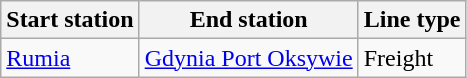<table class="wikitable">
<tr>
<th>Start station</th>
<th>End station</th>
<th>Line type</th>
</tr>
<tr>
<td><a href='#'>Rumia</a></td>
<td><a href='#'>Gdynia Port Oksywie</a></td>
<td>Freight</td>
</tr>
</table>
